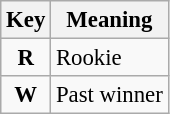<table class="wikitable" style="font-size: 95%;">
<tr>
<th>Key</th>
<th>Meaning</th>
</tr>
<tr>
<td align="center"><strong><span>R</span></strong></td>
<td>Rookie</td>
</tr>
<tr>
<td align="center"><strong><span>W</span></strong></td>
<td>Past winner</td>
</tr>
</table>
